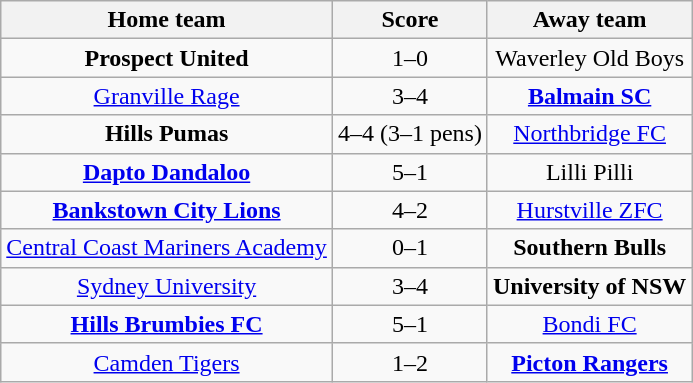<table class="wikitable" style="text-align: center">
<tr>
<th>Home team</th>
<th>Score</th>
<th>Away team</th>
</tr>
<tr>
<td><strong>Prospect United</strong></td>
<td>1–0</td>
<td>Waverley Old Boys</td>
</tr>
<tr>
<td><a href='#'>Granville Rage</a></td>
<td>3–4</td>
<td><strong><a href='#'>Balmain SC</a></strong></td>
</tr>
<tr>
<td><strong>Hills Pumas</strong></td>
<td>4–4 (3–1 pens)</td>
<td><a href='#'>Northbridge FC</a></td>
</tr>
<tr>
<td><strong><a href='#'>Dapto Dandaloo</a></strong></td>
<td>5–1</td>
<td>Lilli Pilli</td>
</tr>
<tr>
<td><strong><a href='#'>Bankstown City Lions</a></strong></td>
<td>4–2</td>
<td><a href='#'>Hurstville ZFC</a></td>
</tr>
<tr>
<td><a href='#'>Central Coast Mariners Academy</a></td>
<td>0–1</td>
<td><strong>Southern Bulls</strong></td>
</tr>
<tr>
<td><a href='#'>Sydney University</a></td>
<td>3–4</td>
<td><strong>University of NSW</strong></td>
</tr>
<tr>
<td><strong><a href='#'>Hills Brumbies FC</a></strong></td>
<td>5–1</td>
<td><a href='#'>Bondi FC</a></td>
</tr>
<tr>
<td><a href='#'>Camden Tigers</a></td>
<td>1–2</td>
<td><strong><a href='#'>Picton Rangers</a></strong></td>
</tr>
</table>
